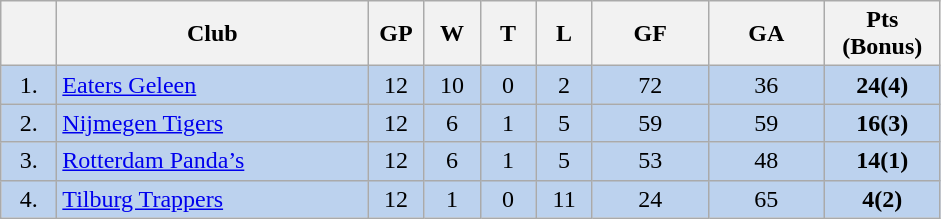<table class="wikitable">
<tr>
<th width="30"></th>
<th width="200">Club</th>
<th width="30">GP</th>
<th width="30">W</th>
<th width="30">T</th>
<th width="30">L</th>
<th width="70">GF</th>
<th width="70">GA</th>
<th width="70">Pts (Bonus)</th>
</tr>
<tr bgcolor="#BCD2EE" align="center">
<td>1.</td>
<td align="left"><a href='#'>Eaters Geleen</a></td>
<td>12</td>
<td>10</td>
<td>0</td>
<td>2</td>
<td>72</td>
<td>36</td>
<td><strong>24(4)</strong></td>
</tr>
<tr bgcolor="#BCD2EE" align="center">
<td>2.</td>
<td align="left"><a href='#'>Nijmegen Tigers</a></td>
<td>12</td>
<td>6</td>
<td>1</td>
<td>5</td>
<td>59</td>
<td>59</td>
<td><strong>16(3)</strong></td>
</tr>
<tr bgcolor="#BCD2EE" align="center">
<td>3.</td>
<td align="left"><a href='#'>Rotterdam Panda’s</a></td>
<td>12</td>
<td>6</td>
<td>1</td>
<td>5</td>
<td>53</td>
<td>48</td>
<td><strong>14(1)</strong></td>
</tr>
<tr bgcolor="#BCD2EE" align="center">
<td>4.</td>
<td align="left"><a href='#'>Tilburg Trappers</a></td>
<td>12</td>
<td>1</td>
<td>0</td>
<td>11</td>
<td>24</td>
<td>65</td>
<td><strong>4(2)</strong></td>
</tr>
</table>
